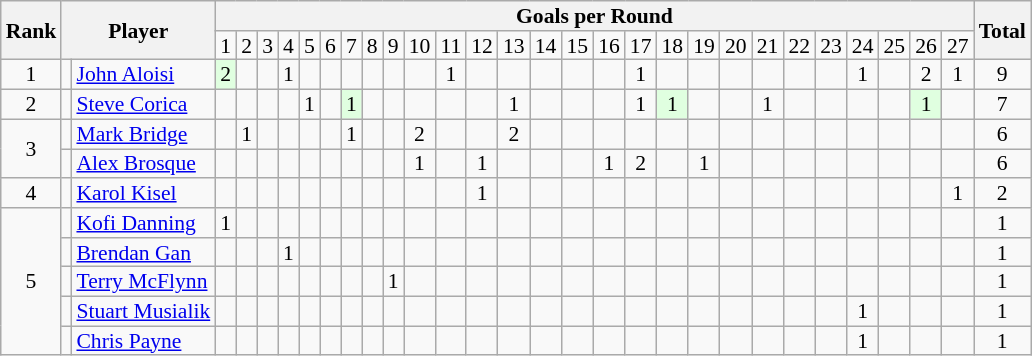<table class="wikitable" style="text-align:center; line-height: 90%; font-size:90%;">
<tr>
<th rowspan="2">Rank</th>
<th rowspan="2" colspan="2">Player</th>
<th colspan="27">Goals per Round</th>
<th rowspan="2">Total</th>
</tr>
<tr>
<td>1</td>
<td>2</td>
<td>3</td>
<td>4</td>
<td>5</td>
<td>6</td>
<td>7</td>
<td>8</td>
<td>9</td>
<td>10</td>
<td>11</td>
<td>12</td>
<td>13</td>
<td>14</td>
<td>15</td>
<td>16</td>
<td>17</td>
<td>18</td>
<td>19</td>
<td>20</td>
<td>21</td>
<td>22</td>
<td>23</td>
<td>24</td>
<td>25</td>
<td>26</td>
<td>27</td>
</tr>
<tr>
<td>1</td>
<td></td>
<td style="text-align:left;"><a href='#'>John Aloisi</a></td>
<td style="background:#e0ffe0;">2</td>
<td></td>
<td></td>
<td>1</td>
<td></td>
<td></td>
<td></td>
<td></td>
<td></td>
<td></td>
<td>1</td>
<td></td>
<td></td>
<td></td>
<td></td>
<td></td>
<td>1</td>
<td></td>
<td></td>
<td></td>
<td></td>
<td></td>
<td></td>
<td>1</td>
<td></td>
<td>2</td>
<td>1</td>
<td>9</td>
</tr>
<tr>
<td>2</td>
<td></td>
<td style="text-align:left;"><a href='#'>Steve Corica</a></td>
<td></td>
<td></td>
<td></td>
<td></td>
<td>1</td>
<td></td>
<td style="background:#e0ffe0;">1</td>
<td></td>
<td></td>
<td></td>
<td></td>
<td></td>
<td>1</td>
<td></td>
<td></td>
<td></td>
<td>1</td>
<td style="background:#e0ffe0;">1</td>
<td></td>
<td></td>
<td>1</td>
<td></td>
<td></td>
<td></td>
<td></td>
<td style="background:#e0ffe0;">1</td>
<td></td>
<td>7</td>
</tr>
<tr>
<td rowspan="2">3</td>
<td></td>
<td style="text-align:left;"><a href='#'>Mark Bridge</a></td>
<td></td>
<td>1</td>
<td></td>
<td></td>
<td></td>
<td></td>
<td>1</td>
<td></td>
<td></td>
<td>2</td>
<td></td>
<td></td>
<td>2</td>
<td></td>
<td></td>
<td></td>
<td></td>
<td></td>
<td></td>
<td></td>
<td></td>
<td></td>
<td></td>
<td></td>
<td></td>
<td></td>
<td></td>
<td>6</td>
</tr>
<tr>
<td></td>
<td style="text-align:left;"><a href='#'>Alex Brosque</a></td>
<td></td>
<td></td>
<td></td>
<td></td>
<td></td>
<td></td>
<td></td>
<td></td>
<td></td>
<td>1</td>
<td></td>
<td>1</td>
<td></td>
<td></td>
<td></td>
<td>1</td>
<td>2</td>
<td></td>
<td>1</td>
<td></td>
<td></td>
<td></td>
<td></td>
<td></td>
<td></td>
<td></td>
<td></td>
<td>6</td>
</tr>
<tr>
<td>4</td>
<td></td>
<td style="text-align:left;"><a href='#'>Karol Kisel</a></td>
<td></td>
<td></td>
<td></td>
<td></td>
<td></td>
<td></td>
<td></td>
<td></td>
<td></td>
<td></td>
<td></td>
<td>1</td>
<td></td>
<td></td>
<td></td>
<td></td>
<td></td>
<td></td>
<td></td>
<td></td>
<td></td>
<td></td>
<td></td>
<td></td>
<td></td>
<td></td>
<td>1</td>
<td>2</td>
</tr>
<tr>
<td rowspan="5">5</td>
<td></td>
<td style="text-align:left;"><a href='#'>Kofi Danning</a></td>
<td>1</td>
<td></td>
<td></td>
<td></td>
<td></td>
<td></td>
<td></td>
<td></td>
<td></td>
<td></td>
<td></td>
<td></td>
<td></td>
<td></td>
<td></td>
<td></td>
<td></td>
<td></td>
<td></td>
<td></td>
<td></td>
<td></td>
<td></td>
<td></td>
<td></td>
<td></td>
<td></td>
<td>1</td>
</tr>
<tr>
<td></td>
<td style="text-align:left;"><a href='#'>Brendan Gan</a></td>
<td></td>
<td></td>
<td></td>
<td>1</td>
<td></td>
<td></td>
<td></td>
<td></td>
<td></td>
<td></td>
<td></td>
<td></td>
<td></td>
<td></td>
<td></td>
<td></td>
<td></td>
<td></td>
<td></td>
<td></td>
<td></td>
<td></td>
<td></td>
<td></td>
<td></td>
<td></td>
<td></td>
<td>1</td>
</tr>
<tr>
<td></td>
<td style="text-align:left;"><a href='#'>Terry McFlynn</a></td>
<td></td>
<td></td>
<td></td>
<td></td>
<td></td>
<td></td>
<td></td>
<td></td>
<td>1</td>
<td></td>
<td></td>
<td></td>
<td></td>
<td></td>
<td></td>
<td></td>
<td></td>
<td></td>
<td></td>
<td></td>
<td></td>
<td></td>
<td></td>
<td></td>
<td></td>
<td></td>
<td></td>
<td>1</td>
</tr>
<tr>
<td></td>
<td style="text-align:left;"><a href='#'>Stuart Musialik</a></td>
<td></td>
<td></td>
<td></td>
<td></td>
<td></td>
<td></td>
<td></td>
<td></td>
<td></td>
<td></td>
<td></td>
<td></td>
<td></td>
<td></td>
<td></td>
<td></td>
<td></td>
<td></td>
<td></td>
<td></td>
<td></td>
<td></td>
<td></td>
<td>1</td>
<td></td>
<td></td>
<td></td>
<td>1</td>
</tr>
<tr>
<td></td>
<td style="text-align:left;"><a href='#'>Chris Payne</a></td>
<td></td>
<td></td>
<td></td>
<td></td>
<td></td>
<td></td>
<td></td>
<td></td>
<td></td>
<td></td>
<td></td>
<td></td>
<td></td>
<td></td>
<td></td>
<td></td>
<td></td>
<td></td>
<td></td>
<td></td>
<td></td>
<td></td>
<td></td>
<td>1</td>
<td></td>
<td></td>
<td></td>
<td>1</td>
</tr>
</table>
